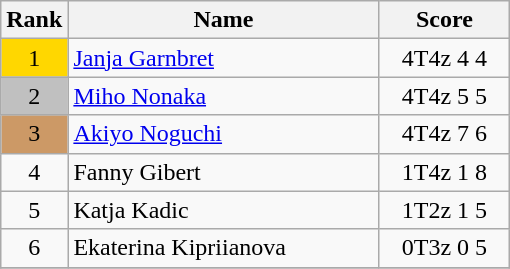<table class="wikitable">
<tr>
<th>Rank</th>
<th width = "200">Name</th>
<th width = "80">Score</th>
</tr>
<tr>
<td align="center" style="background: gold">1</td>
<td> <a href='#'>Janja Garnbret</a></td>
<td align="center">4T4z 4 4</td>
</tr>
<tr>
<td align="center" style="background: silver">2</td>
<td> <a href='#'>Miho Nonaka</a></td>
<td align="center">4T4z 5 5</td>
</tr>
<tr>
<td align="center" style="background: #cc9966">3</td>
<td> <a href='#'>Akiyo Noguchi</a></td>
<td align="center">4T4z 7 6</td>
</tr>
<tr>
<td align="center">4</td>
<td> Fanny Gibert</td>
<td align="center">1T4z 1 8</td>
</tr>
<tr>
<td align="center">5</td>
<td> Katja Kadic</td>
<td align="center">1T2z 1 5</td>
</tr>
<tr>
<td align="center">6</td>
<td> Ekaterina Kipriianova</td>
<td align="center">0T3z 0 5</td>
</tr>
<tr>
</tr>
</table>
